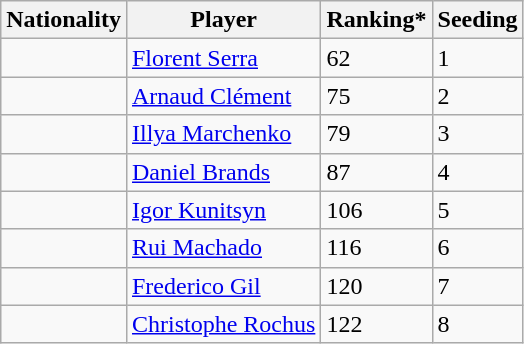<table class="wikitable" border="1">
<tr>
<th>Nationality</th>
<th>Player</th>
<th>Ranking*</th>
<th>Seeding</th>
</tr>
<tr>
<td></td>
<td><a href='#'>Florent Serra</a></td>
<td>62</td>
<td>1</td>
</tr>
<tr>
<td></td>
<td><a href='#'>Arnaud Clément</a></td>
<td>75</td>
<td>2</td>
</tr>
<tr>
<td></td>
<td><a href='#'>Illya Marchenko</a></td>
<td>79</td>
<td>3</td>
</tr>
<tr>
<td></td>
<td><a href='#'>Daniel Brands</a></td>
<td>87</td>
<td>4</td>
</tr>
<tr>
<td></td>
<td><a href='#'>Igor Kunitsyn</a></td>
<td>106</td>
<td>5</td>
</tr>
<tr>
<td></td>
<td><a href='#'>Rui Machado</a></td>
<td>116</td>
<td>6</td>
</tr>
<tr>
<td></td>
<td><a href='#'>Frederico Gil</a></td>
<td>120</td>
<td>7</td>
</tr>
<tr>
<td></td>
<td><a href='#'>Christophe Rochus</a></td>
<td>122</td>
<td>8</td>
</tr>
</table>
